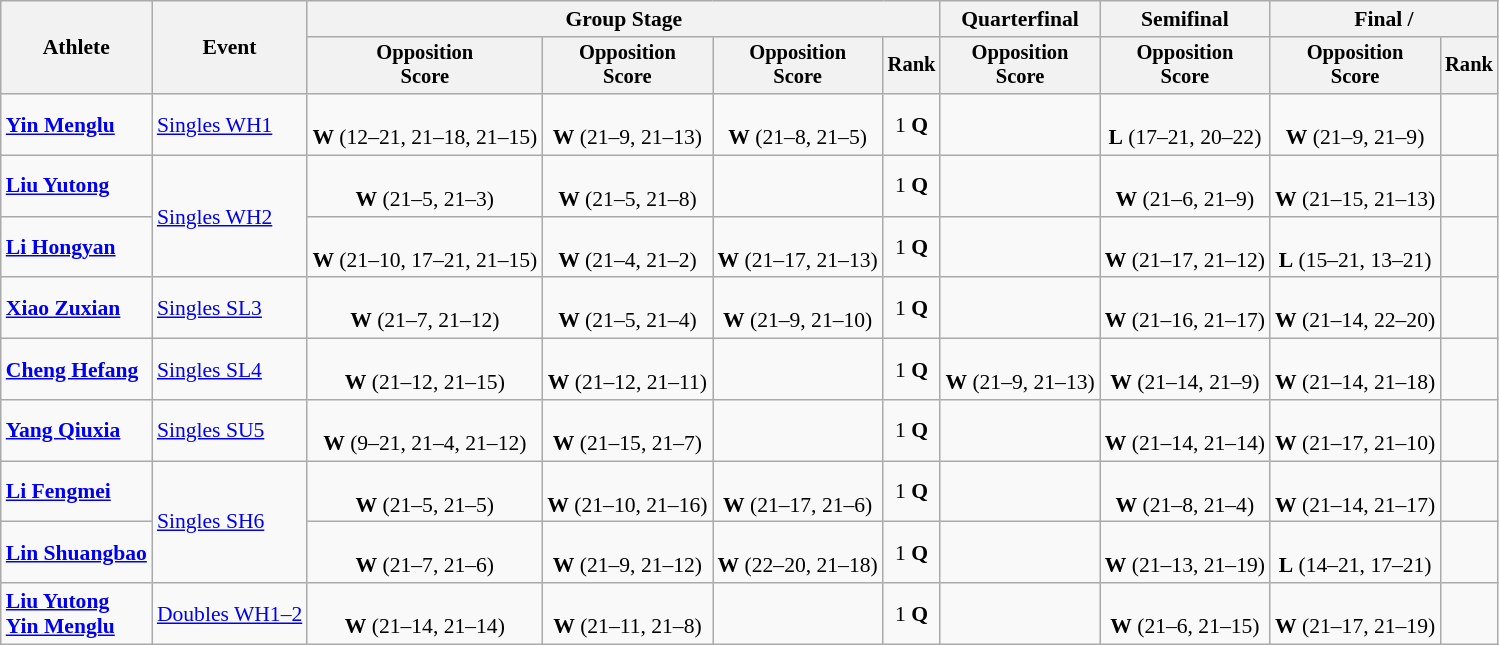<table class="wikitable" style="font-size:90%; text-align:center">
<tr>
<th rowspan=2>Athlete</th>
<th rowspan=2>Event</th>
<th colspan=4>Group Stage</th>
<th>Quarterfinal</th>
<th>Semifinal</th>
<th colspan=2>Final / </th>
</tr>
<tr style="font-size:95%">
<th>Opposition<br>Score</th>
<th>Opposition<br>Score</th>
<th>Opposition<br>Score</th>
<th>Rank</th>
<th>Opposition<br>Score</th>
<th>Opposition<br>Score</th>
<th>Opposition<br>Score</th>
<th>Rank</th>
</tr>
<tr>
<td align=left><strong><a href='#'>Yin Menglu</a></strong></td>
<td align=left><a href='#'>Singles WH1</a></td>
<td><br><strong>W</strong> (12–21, 21–18, 21–15)</td>
<td><br><strong>W</strong> (21–9, 21–13)</td>
<td><br><strong>W</strong> (21–8, 21–5)</td>
<td>1 <strong>Q</strong></td>
<td></td>
<td><br><strong>L</strong> (17–21, 20–22)</td>
<td><br><strong>W</strong> (21–9, 21–9)</td>
<td></td>
</tr>
<tr>
<td align=left><strong><a href='#'>Liu Yutong</a></strong></td>
<td align=left rowspan=2><a href='#'>Singles WH2</a></td>
<td><br><strong>W</strong> (21–5, 21–3)</td>
<td><br><strong>W</strong> (21–5, 21–8)</td>
<td></td>
<td>1 <strong>Q</strong></td>
<td></td>
<td><br><strong>W</strong> (21–6, 21–9)</td>
<td><br><strong>W</strong> (21–15, 21–13)</td>
<td></td>
</tr>
<tr>
<td align=left><strong><a href='#'>Li Hongyan</a></strong></td>
<td><br><strong>W</strong> (21–10, 17–21, 21–15)</td>
<td><br><strong>W</strong> (21–4, 21–2)</td>
<td><br><strong>W</strong> (21–17, 21–13)</td>
<td>1 <strong>Q</strong></td>
<td></td>
<td><br><strong>W</strong> (21–17, 21–12)</td>
<td><br><strong>L</strong> (15–21, 13–21)</td>
<td></td>
</tr>
<tr>
<td align=left><strong><a href='#'>Xiao Zuxian</a></strong></td>
<td align=left><a href='#'>Singles SL3</a></td>
<td><br><strong>W</strong> (21–7, 21–12)</td>
<td><br><strong>W</strong> (21–5, 21–4)</td>
<td><br><strong>W</strong> (21–9, 21–10)</td>
<td>1 <strong>Q</strong></td>
<td></td>
<td><br><strong>W</strong> (21–16, 21–17)</td>
<td><br><strong>W</strong> (21–14, 22–20)</td>
<td></td>
</tr>
<tr>
<td align=left><strong><a href='#'>Cheng Hefang</a></strong></td>
<td align=left><a href='#'>Singles SL4</a></td>
<td><br><strong>W</strong> (21–12, 21–15)</td>
<td><br><strong>W</strong> (21–12, 21–11)</td>
<td></td>
<td>1 <strong>Q</strong></td>
<td><br><strong>W</strong> (21–9, 21–13)</td>
<td><br><strong>W</strong> (21–14, 21–9)</td>
<td><br><strong>W</strong> (21–14, 21–18)</td>
<td></td>
</tr>
<tr>
<td align=left><strong><a href='#'>Yang Qiuxia</a></strong></td>
<td align=left><a href='#'>Singles SU5</a></td>
<td><br><strong>W</strong> (9–21, 21–4, 21–12)</td>
<td><br><strong>W</strong> (21–15, 21–7)</td>
<td></td>
<td>1 <strong>Q</strong></td>
<td></td>
<td><br><strong>W</strong> (21–14, 21–14)</td>
<td><br><strong>W</strong> (21–17, 21–10)</td>
<td></td>
</tr>
<tr>
<td align=left><strong><a href='#'>Li Fengmei</a></strong></td>
<td align=left rowspan=2><a href='#'>Singles SH6</a></td>
<td><br><strong>W</strong> (21–5, 21–5)</td>
<td><br><strong>W</strong> (21–10, 21–16)</td>
<td><br><strong>W</strong> (21–17, 21–6)</td>
<td>1 <strong>Q</strong></td>
<td></td>
<td><br><strong>W</strong> (21–8, 21–4)</td>
<td><br><strong>W</strong> (21–14, 21–17)</td>
<td></td>
</tr>
<tr>
<td align=left><strong><a href='#'>Lin Shuangbao</a></strong></td>
<td><br><strong>W</strong> (21–7, 21–6)</td>
<td><br><strong>W</strong> (21–9, 21–12)</td>
<td><br><strong>W</strong> (22–20, 21–18)</td>
<td>1 <strong>Q</strong></td>
<td></td>
<td><br><strong>W</strong> (21–13, 21–19)</td>
<td><br><strong>L</strong> (14–21, 17–21)</td>
<td></td>
</tr>
<tr>
<td align=left><strong><a href='#'>Liu Yutong</a></strong><br><strong><a href='#'>Yin Menglu</a></strong></td>
<td align=left><a href='#'>Doubles WH1–2</a></td>
<td><br><strong>W</strong> (21–14, 21–14)</td>
<td><br><strong>W</strong> (21–11, 21–8)</td>
<td></td>
<td>1 <strong>Q</strong></td>
<td></td>
<td><br><strong>W</strong> (21–6, 21–15)</td>
<td><br><strong>W</strong> (21–17, 21–19)</td>
<td></td>
</tr>
</table>
